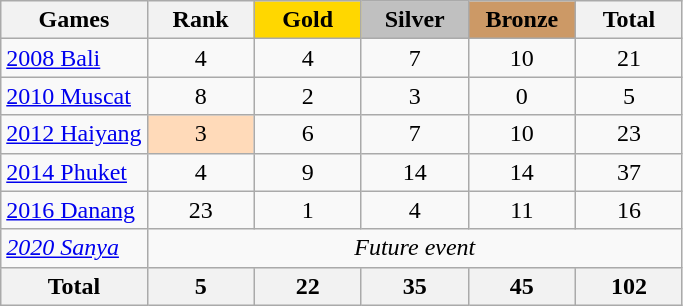<table class="wikitable sortable" style="margin-top:0em; text-align:center; font-size:100%;">
<tr>
<th>Games</th>
<th style="width:4em;">Rank</th>
<th style="background:gold; width:4em;"><strong>Gold</strong></th>
<th style="background:silver; width:4em;"><strong>Silver</strong></th>
<th style="background:#cc9966; width:4em;"><strong>Bronze</strong></th>
<th style="width:4em;">Total</th>
</tr>
<tr>
<td align=left><a href='#'>2008 Bali</a></td>
<td>4</td>
<td>4</td>
<td>7</td>
<td>10</td>
<td>21</td>
</tr>
<tr>
<td align=left><a href='#'>2010 Muscat</a></td>
<td>8</td>
<td>2</td>
<td>3</td>
<td>0</td>
<td>5</td>
</tr>
<tr>
<td align=left><a href='#'>2012 Haiyang</a></td>
<td bgcolor=ffdab9>3</td>
<td>6</td>
<td>7</td>
<td>10</td>
<td>23</td>
</tr>
<tr>
<td align=left><a href='#'>2014 Phuket</a></td>
<td>4</td>
<td>9</td>
<td>14</td>
<td>14</td>
<td>37</td>
</tr>
<tr>
<td align=left><a href='#'>2016 Danang</a></td>
<td>23</td>
<td>1</td>
<td>4</td>
<td>11</td>
<td>16</td>
</tr>
<tr>
<td align=left><em><a href='#'>2020 Sanya</a></em></td>
<td colspan=5><em>Future event</em></td>
</tr>
<tr>
<th>Total</th>
<th>5</th>
<th>22</th>
<th>35</th>
<th>45</th>
<th>102</th>
</tr>
</table>
